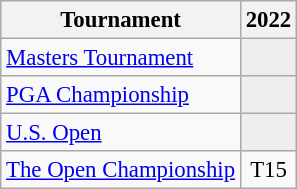<table class="wikitable" style="font-size:95%;text-align:center;">
<tr>
<th>Tournament</th>
<th>2022</th>
</tr>
<tr>
<td align=left><a href='#'>Masters Tournament</a></td>
<td style="background:#eeeeee;"></td>
</tr>
<tr>
<td align=left><a href='#'>PGA Championship</a></td>
<td style="background:#eeeeee;"></td>
</tr>
<tr>
<td align=left><a href='#'>U.S. Open</a></td>
<td style="background:#eeeeee;"></td>
</tr>
<tr>
<td align=left><a href='#'>The Open Championship</a></td>
<td>T15</td>
</tr>
</table>
